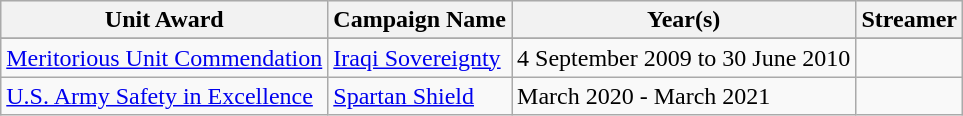<table class="wikitable mw-collapsible">
<tr style="background:#efefef;">
<th>Unit Award</th>
<th>Campaign Name</th>
<th>Year(s)</th>
<th>Streamer</th>
</tr>
<tr>
</tr>
<tr>
<td><a href='#'>Meritorious Unit Commendation</a></td>
<td><a href='#'>Iraqi Sovereignty</a></td>
<td>4 September 2009 to 30 June 2010</td>
<td></td>
</tr>
<tr>
<td><a href='#'>U.S. Army Safety in Excellence</a></td>
<td><a href='#'>Spartan Shield</a></td>
<td>March 2020 - March 2021</td>
<td></td>
</tr>
</table>
